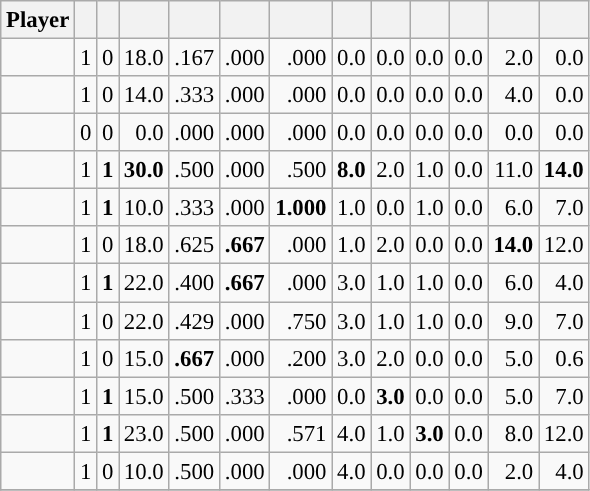<table class="wikitable sortable" style="font-size:95%; text-align:right;">
<tr>
<th>Player</th>
<th></th>
<th></th>
<th></th>
<th></th>
<th></th>
<th></th>
<th></th>
<th></th>
<th></th>
<th></th>
<th></th>
<th></th>
</tr>
<tr>
<td><strong></strong></td>
<td>1</td>
<td>0</td>
<td>18.0</td>
<td>.167</td>
<td>.000</td>
<td>.000</td>
<td>0.0</td>
<td>0.0</td>
<td>0.0</td>
<td>0.0</td>
<td>2.0</td>
<td>0.0</td>
</tr>
<tr>
<td><strong></strong></td>
<td>1</td>
<td>0</td>
<td>14.0</td>
<td>.333</td>
<td>.000</td>
<td>.000</td>
<td>0.0</td>
<td>0.0</td>
<td>0.0</td>
<td>0.0</td>
<td>4.0</td>
<td>0.0</td>
</tr>
<tr>
<td><strong></strong></td>
<td>0</td>
<td>0</td>
<td>0.0</td>
<td>.000</td>
<td>.000</td>
<td>.000</td>
<td>0.0</td>
<td>0.0</td>
<td>0.0</td>
<td>0.0</td>
<td>0.0</td>
<td>0.0</td>
</tr>
<tr>
<td><strong></strong></td>
<td>1</td>
<td><strong>1</strong></td>
<td><strong>30.0</strong></td>
<td>.500</td>
<td>.000</td>
<td>.500</td>
<td><strong>8.0</strong></td>
<td>2.0</td>
<td>1.0</td>
<td>0.0</td>
<td>11.0</td>
<td><strong>14.0</strong></td>
</tr>
<tr>
<td><strong></strong></td>
<td>1</td>
<td><strong>1</strong></td>
<td>10.0</td>
<td>.333</td>
<td>.000</td>
<td><strong>1.000</strong></td>
<td>1.0</td>
<td>0.0</td>
<td>1.0</td>
<td>0.0</td>
<td>6.0</td>
<td>7.0</td>
</tr>
<tr>
<td><strong></strong></td>
<td>1</td>
<td>0</td>
<td>18.0</td>
<td>.625</td>
<td><strong>.667</strong></td>
<td>.000</td>
<td>1.0</td>
<td>2.0</td>
<td>0.0</td>
<td>0.0</td>
<td><strong>14.0</strong></td>
<td>12.0</td>
</tr>
<tr>
<td><strong></strong></td>
<td>1</td>
<td><strong>1</strong></td>
<td>22.0</td>
<td>.400</td>
<td><strong>.667</strong></td>
<td>.000</td>
<td>3.0</td>
<td>1.0</td>
<td>1.0</td>
<td>0.0</td>
<td>6.0</td>
<td>4.0</td>
</tr>
<tr>
<td><strong></strong></td>
<td>1</td>
<td>0</td>
<td>22.0</td>
<td>.429</td>
<td>.000</td>
<td>.750</td>
<td>3.0</td>
<td>1.0</td>
<td>1.0</td>
<td>0.0</td>
<td>9.0</td>
<td>7.0</td>
</tr>
<tr>
<td><strong></strong></td>
<td>1</td>
<td>0</td>
<td>15.0</td>
<td><strong>.667</strong></td>
<td>.000</td>
<td>.200</td>
<td>3.0</td>
<td>2.0</td>
<td>0.0</td>
<td>0.0</td>
<td>5.0</td>
<td>0.6</td>
</tr>
<tr>
<td><strong></strong></td>
<td>1</td>
<td><strong>1</strong></td>
<td>15.0</td>
<td>.500</td>
<td>.333</td>
<td>.000</td>
<td>0.0</td>
<td><strong>3.0</strong></td>
<td>0.0</td>
<td>0.0</td>
<td>5.0</td>
<td>7.0</td>
</tr>
<tr>
<td><strong></strong></td>
<td>1</td>
<td><strong>1</strong></td>
<td>23.0</td>
<td>.500</td>
<td>.000</td>
<td>.571</td>
<td>4.0</td>
<td>1.0</td>
<td><strong>3.0</strong></td>
<td>0.0</td>
<td>8.0</td>
<td>12.0</td>
</tr>
<tr>
<td><strong></strong></td>
<td>1</td>
<td>0</td>
<td>10.0</td>
<td>.500</td>
<td>.000</td>
<td>.000</td>
<td>4.0</td>
<td>0.0</td>
<td>0.0</td>
<td>0.0</td>
<td>2.0</td>
<td>4.0</td>
</tr>
<tr>
</tr>
</table>
